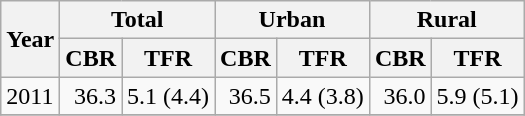<table class="wikitable">
<tr>
<th rowspan=2>Year</th>
<th colspan=2>Total</th>
<th colspan=2>Urban</th>
<th colspan=2>Rural</th>
</tr>
<tr>
<th>CBR</th>
<th>TFR</th>
<th>CBR</th>
<th>TFR</th>
<th>CBR</th>
<th>TFR</th>
</tr>
<tr>
<td>2011</td>
<td style="text-align:right;">36.3</td>
<td style="text-align:right;">5.1 (4.4)</td>
<td style="text-align:right;">36.5</td>
<td style="text-align:right;">4.4 (3.8)</td>
<td style="text-align:right;">36.0</td>
<td style="text-align:right;">5.9 (5.1)</td>
</tr>
<tr>
</tr>
</table>
